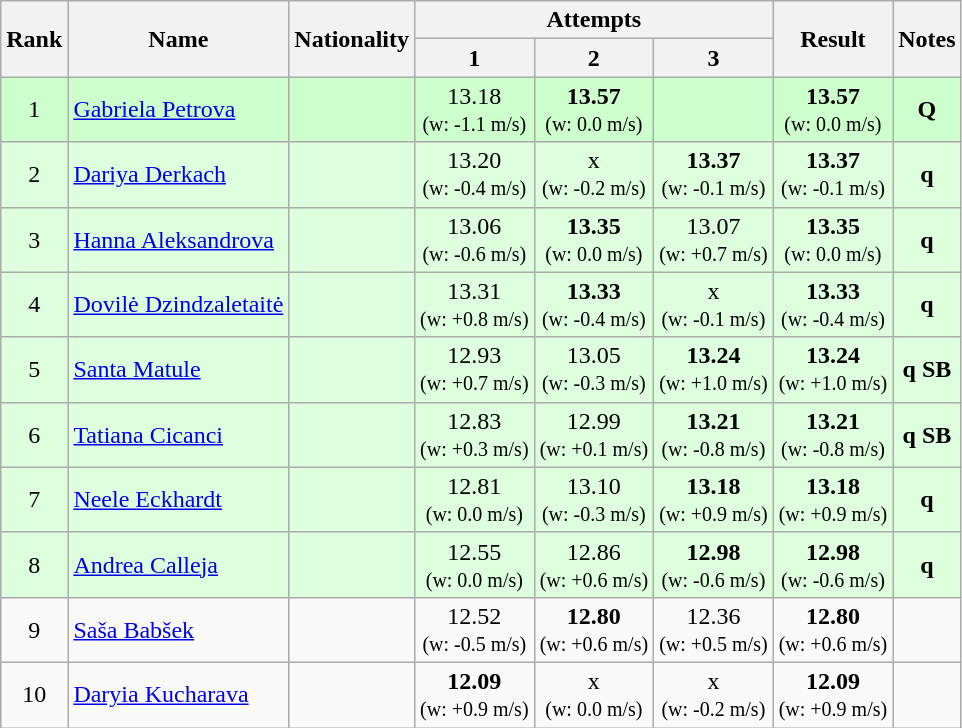<table class="wikitable sortable" style="text-align:center">
<tr>
<th rowspan=2>Rank</th>
<th rowspan=2>Name</th>
<th rowspan=2>Nationality</th>
<th colspan=3>Attempts</th>
<th rowspan=2>Result</th>
<th rowspan=2>Notes</th>
</tr>
<tr>
<th>1</th>
<th>2</th>
<th>3</th>
</tr>
<tr bgcolor=ccffcc>
<td>1</td>
<td align=left><a href='#'>Gabriela Petrova</a></td>
<td align=left></td>
<td>13.18 <br><small>(w: -1.1 m/s)</small></td>
<td><strong>13.57</strong> <br><small>(w: 0.0 m/s)</small></td>
<td></td>
<td><strong>13.57</strong> <br><small>(w: 0.0 m/s)</small></td>
<td><strong>Q</strong></td>
</tr>
<tr bgcolor=ddffdd>
<td>2</td>
<td align=left><a href='#'>Dariya Derkach</a></td>
<td align=left></td>
<td>13.20 <br><small>(w: -0.4 m/s)</small></td>
<td>x <br><small>(w: -0.2 m/s)</small></td>
<td><strong>13.37</strong> <br><small>(w: -0.1 m/s)</small></td>
<td><strong>13.37</strong> <br><small>(w: -0.1 m/s)</small></td>
<td><strong>q</strong></td>
</tr>
<tr bgcolor=ddffdd>
<td>3</td>
<td align=left><a href='#'>Hanna Aleksandrova</a></td>
<td align=left></td>
<td>13.06 <br><small>(w: -0.6 m/s)</small></td>
<td><strong>13.35</strong> <br><small>(w: 0.0 m/s)</small></td>
<td>13.07 <br><small>(w: +0.7 m/s)</small></td>
<td><strong>13.35</strong> <br><small>(w: 0.0 m/s)</small></td>
<td><strong>q</strong></td>
</tr>
<tr bgcolor=ddffdd>
<td>4</td>
<td align=left><a href='#'>Dovilė Dzindzaletaitė</a></td>
<td align=left></td>
<td>13.31 <br><small>(w: +0.8 m/s)</small></td>
<td><strong>13.33</strong> <br><small>(w: -0.4 m/s)</small></td>
<td>x <br><small>(w: -0.1 m/s)</small></td>
<td><strong>13.33</strong> <br><small>(w: -0.4 m/s)</small></td>
<td><strong>q</strong></td>
</tr>
<tr bgcolor=ddffdd>
<td>5</td>
<td align=left><a href='#'>Santa Matule</a></td>
<td align=left></td>
<td>12.93 <br><small>(w: +0.7 m/s)</small></td>
<td>13.05 <br><small>(w: -0.3 m/s)</small></td>
<td><strong>13.24</strong> <br><small>(w: +1.0 m/s)</small></td>
<td><strong>13.24</strong> <br><small>(w: +1.0 m/s)</small></td>
<td><strong>q SB</strong></td>
</tr>
<tr bgcolor=ddffdd>
<td>6</td>
<td align=left><a href='#'>Tatiana Cicanci</a></td>
<td align=left></td>
<td>12.83 <br><small>(w: +0.3 m/s)</small></td>
<td>12.99 <br><small>(w: +0.1 m/s)</small></td>
<td><strong>13.21</strong> <br><small>(w: -0.8 m/s)</small></td>
<td><strong>13.21</strong> <br><small>(w: -0.8 m/s)</small></td>
<td><strong>q SB</strong></td>
</tr>
<tr bgcolor=ddffdd>
<td>7</td>
<td align=left><a href='#'>Neele Eckhardt</a></td>
<td align=left></td>
<td>12.81 <br><small>(w: 0.0 m/s)</small></td>
<td>13.10 <br><small>(w: -0.3 m/s)</small></td>
<td><strong>13.18</strong> <br><small>(w: +0.9 m/s)</small></td>
<td><strong>13.18</strong> <br><small>(w: +0.9 m/s)</small></td>
<td><strong>q</strong></td>
</tr>
<tr bgcolor=ddffdd>
<td>8</td>
<td align=left><a href='#'>Andrea Calleja</a></td>
<td align=left></td>
<td>12.55 <br><small>(w: 0.0 m/s)</small></td>
<td>12.86 <br><small>(w: +0.6 m/s)</small></td>
<td><strong>12.98</strong> <br><small>(w: -0.6 m/s)</small></td>
<td><strong>12.98</strong> <br><small>(w: -0.6 m/s)</small></td>
<td><strong>q</strong></td>
</tr>
<tr>
<td>9</td>
<td align=left><a href='#'>Saša Babšek</a></td>
<td align=left></td>
<td>12.52 <br><small>(w: -0.5 m/s)</small></td>
<td><strong>12.80</strong> <br><small>(w: +0.6 m/s)</small></td>
<td>12.36 <br><small>(w: +0.5 m/s)</small></td>
<td><strong>12.80</strong> <br><small>(w: +0.6 m/s)</small></td>
<td></td>
</tr>
<tr>
<td>10</td>
<td align=left><a href='#'>Daryia Kucharava</a></td>
<td align=left></td>
<td><strong>12.09</strong> <br><small>(w: +0.9 m/s)</small></td>
<td>x <br><small>(w: 0.0 m/s)</small></td>
<td>x <br><small>(w: -0.2 m/s)</small></td>
<td><strong>12.09</strong> <br><small>(w: +0.9 m/s)</small></td>
<td></td>
</tr>
</table>
